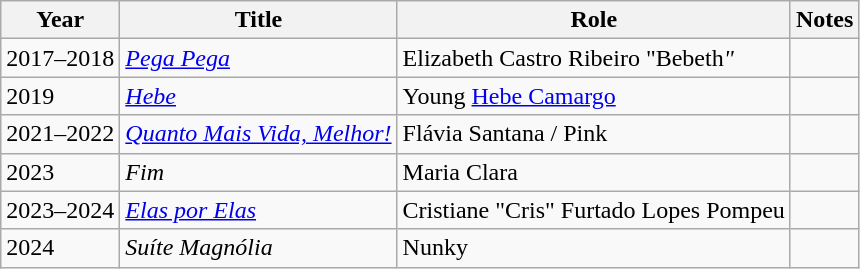<table class="wikitable">
<tr>
<th>Year</th>
<th>Title</th>
<th>Role</th>
<th>Notes</th>
</tr>
<tr>
<td>2017–2018</td>
<td><em><a href='#'>Pega Pega</a></em></td>
<td>Elizabeth Castro Ribeiro "Bebeth<em>"</em></td>
<td></td>
</tr>
<tr>
<td>2019</td>
<td><em><a href='#'>Hebe</a></em></td>
<td>Young <a href='#'>Hebe Camargo</a></td>
<td></td>
</tr>
<tr>
<td>2021–2022</td>
<td><em><a href='#'>Quanto Mais Vida, Melhor!</a></em></td>
<td>Flávia Santana / Pink</td>
<td></td>
</tr>
<tr>
<td>2023</td>
<td><em>Fim</em></td>
<td>Maria Clara</td>
<td></td>
</tr>
<tr>
<td>2023–2024</td>
<td><em><a href='#'>Elas por Elas</a></em></td>
<td>Cristiane "Cris" Furtado Lopes Pompeu </td>
<td></td>
</tr>
<tr>
<td>2024</td>
<td><em>Suíte Magnólia</em></td>
<td>Nunky</td>
<td></td>
</tr>
</table>
